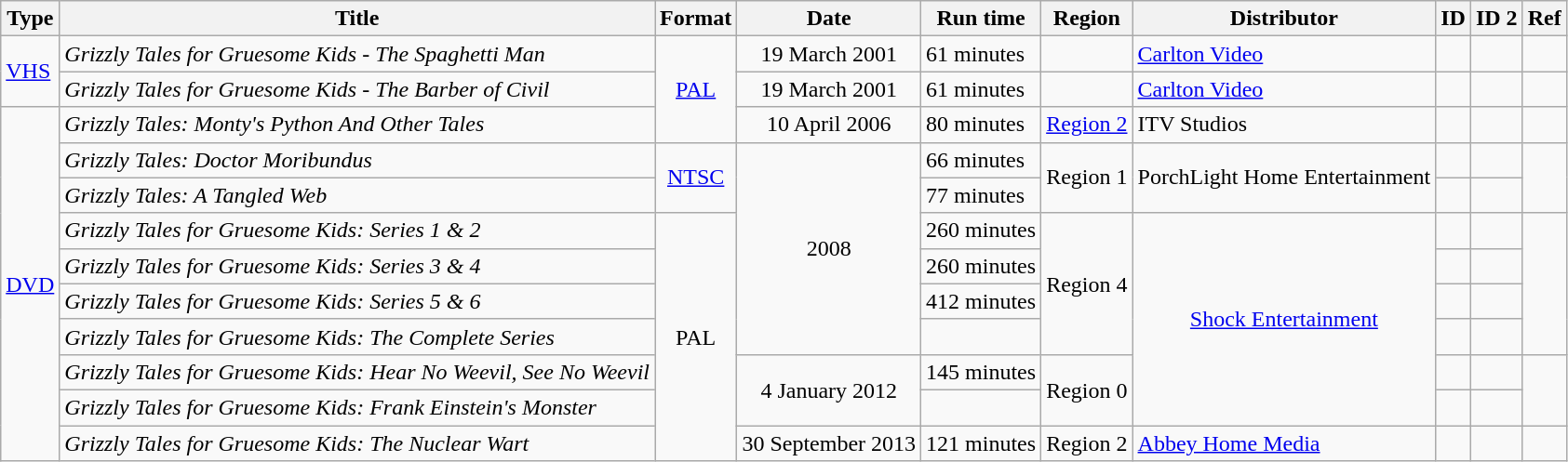<table class="wikitable"; align="center">
<tr>
<th>Type</th>
<th>Title</th>
<th>Format</th>
<th>Date</th>
<th>Run time</th>
<th>Region</th>
<th>Distributor</th>
<th>ID</th>
<th>ID 2</th>
<th>Ref</th>
</tr>
<tr>
<td rowspan=2><a href='#'>VHS</a></td>
<td><em>Grizzly Tales for Gruesome Kids - The Spaghetti Man</em></td>
<td rowspan=3; align=center><a href='#'>PAL</a></td>
<td align=center>19 March 2001</td>
<td>61 minutes</td>
<td></td>
<td><a href='#'>Carlton Video</a></td>
<td></td>
<td></td>
<td></td>
</tr>
<tr>
<td><em>Grizzly Tales for Gruesome Kids - The Barber of Civil</em></td>
<td align=center>19 March 2001</td>
<td>61 minutes</td>
<td></td>
<td><a href='#'>Carlton Video</a></td>
<td></td>
<td></td>
<td {{unbulleted list></td>
</tr>
<tr>
<td rowspan=10><a href='#'>DVD</a></td>
<td><em>Grizzly Tales: Monty's Python And Other Tales</em></td>
<td align=center>10 April 2006</td>
<td>80 minutes</td>
<td align=center><a href='#'>Region 2</a></td>
<td>ITV Studios</td>
<td></td>
<td></td>
<td></td>
</tr>
<tr>
<td><em>Grizzly Tales: Doctor Moribundus</em></td>
<td rowspan=2; align=center><a href='#'>NTSC</a></td>
<td rowspan=6; align=center>2008</td>
<td>66 minutes</td>
<td rowspan=2; align=center>Region 1</td>
<td rowspan=2; align=center>PorchLight Home Entertainment</td>
<td></td>
<td></td>
<td rowspan=2></td>
</tr>
<tr>
<td><em>Grizzly Tales: A Tangled Web</em></td>
<td>77 minutes</td>
<td></td>
<td></td>
</tr>
<tr>
<td><em>Grizzly Tales for Gruesome Kids: Series 1 & 2</em></td>
<td rowspan=7; align=center>PAL</td>
<td>260 minutes</td>
<td rowspan=4; align=center>Region 4</td>
<td rowspan=6; align=center><a href='#'>Shock Entertainment</a></td>
<td></td>
<td></td>
<td rowspan=4></td>
</tr>
<tr>
<td><em>Grizzly Tales for Gruesome Kids: Series 3 & 4</em></td>
<td>260 minutes</td>
<td></td>
<td></td>
</tr>
<tr>
<td><em>Grizzly Tales for Gruesome Kids: Series 5 & 6</em></td>
<td>412 minutes</td>
<td></td>
<td></td>
</tr>
<tr>
<td><em>Grizzly Tales for Gruesome Kids: The Complete Series</em></td>
<td></td>
<td></td>
<td></td>
</tr>
<tr>
<td><em>Grizzly Tales for Gruesome Kids: Hear No Weevil, See No Weevil</em></td>
<td rowspan=2; align=center>4 January 2012</td>
<td>145 minutes</td>
<td rowspan=2; align=center>Region 0</td>
<td></td>
<td></td>
<td rowspan=2></td>
</tr>
<tr>
<td><em>Grizzly Tales for Gruesome Kids: Frank Einstein's Monster</em></td>
<td></td>
<td></td>
<td></td>
</tr>
<tr>
<td><em>Grizzly Tales for Gruesome Kids: The Nuclear Wart</em></td>
<td align=center>30 September 2013</td>
<td>121 minutes</td>
<td align=center>Region 2</td>
<td><a href='#'>Abbey Home Media</a></td>
<td></td>
<td></td>
<td></td>
</tr>
</table>
